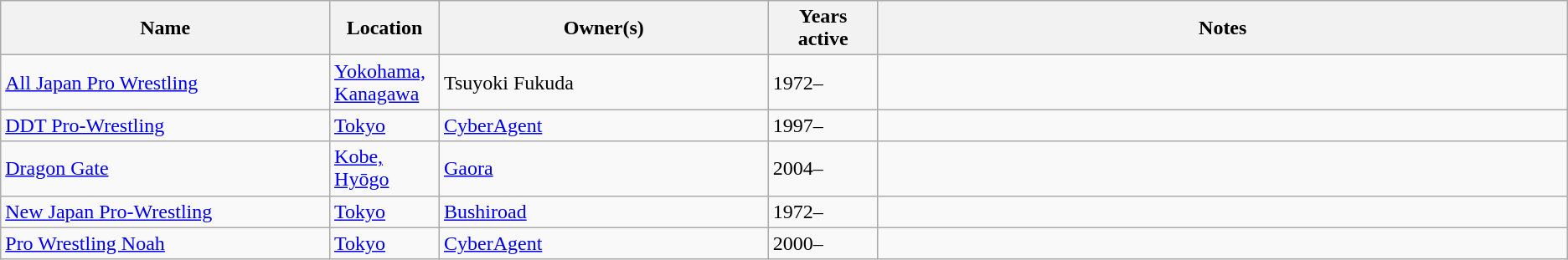<table class="wikitable sortable">
<tr>
<th width="21%">Name</th>
<th width="7%">Location</th>
<th width="21%">Owner(s)</th>
<th width="7%">Years active</th>
<th width="55%">Notes</th>
</tr>
<tr>
<td><a href='#'>All Japan Pro Wrestling</a></td>
<td><a href='#'>Yokohama, Kanagawa</a></td>
<td>Tsuyoki Fukuda</td>
<td>1972–</td>
<td></td>
</tr>
<tr>
<td><a href='#'>DDT Pro-Wrestling</a></td>
<td><a href='#'>Tokyo</a></td>
<td><a href='#'>CyberAgent</a></td>
<td>1997–</td>
<td></td>
</tr>
<tr>
<td><a href='#'>Dragon Gate</a></td>
<td><a href='#'>Kobe, Hyōgo</a></td>
<td><a href='#'>Gaora</a></td>
<td>2004–</td>
<td></td>
</tr>
<tr>
<td><a href='#'>New Japan Pro-Wrestling</a></td>
<td><a href='#'>Tokyo</a></td>
<td><a href='#'>Bushiroad</a></td>
<td>1972–</td>
<td></td>
</tr>
<tr>
<td><a href='#'>Pro Wrestling Noah</a></td>
<td><a href='#'>Tokyo</a></td>
<td><a href='#'>CyberAgent</a></td>
<td>2000–</td>
<td></td>
</tr>
</table>
